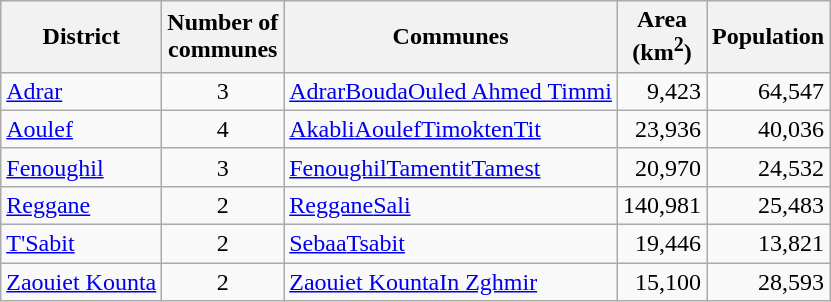<table class="wikitable alternance sortable" align="center">
<tr>
<th>District</th>
<th>Number of<br>communes</th>
<th>Communes</th>
<th>Area<br>(km<sup>2</sup>)</th>
<th>Population</th>
</tr>
<tr --->
<td><a href='#'>Adrar</a></td>
<td style="text-align:center">3</td>
<td><a href='#'>Adrar</a><a href='#'>Bouda</a><a href='#'>Ouled Ahmed Timmi</a></td>
<td style="text-align:right">9,423</td>
<td style="text-align:right">64,547</td>
</tr>
<tr --->
<td><a href='#'>Aoulef</a></td>
<td style="text-align:center">4</td>
<td><a href='#'>Akabli</a><a href='#'>Aoulef</a><a href='#'>Timokten</a><a href='#'>Tit</a></td>
<td style="text-align:right">23,936</td>
<td style="text-align:right">40,036</td>
</tr>
<tr --->
<td><a href='#'>Fenoughil</a></td>
<td style="text-align:center">3</td>
<td><a href='#'>Fenoughil</a><a href='#'>Tamentit</a><a href='#'>Tamest</a></td>
<td style="text-align:right">20,970</td>
<td style="text-align:right">24,532</td>
</tr>
<tr --->
<td><a href='#'>Reggane</a></td>
<td style="text-align:center">2</td>
<td><a href='#'>Reggane</a><a href='#'>Sali</a></td>
<td style="text-align:right">140,981</td>
<td style="text-align:right">25,483</td>
</tr>
<tr --->
<td><a href='#'>T'Sabit</a></td>
<td style="text-align:center">2</td>
<td><a href='#'>Sebaa</a><a href='#'>Tsabit</a></td>
<td style="text-align:right">19,446</td>
<td style="text-align:right">13,821</td>
</tr>
<tr --->
<td><a href='#'>Zaouiet Kounta</a></td>
<td style="text-align:center">2</td>
<td><a href='#'>Zaouiet Kounta</a><a href='#'>In Zghmir</a></td>
<td style="text-align:right">15,100</td>
<td style="text-align:right">28,593</td>
</tr>
</table>
